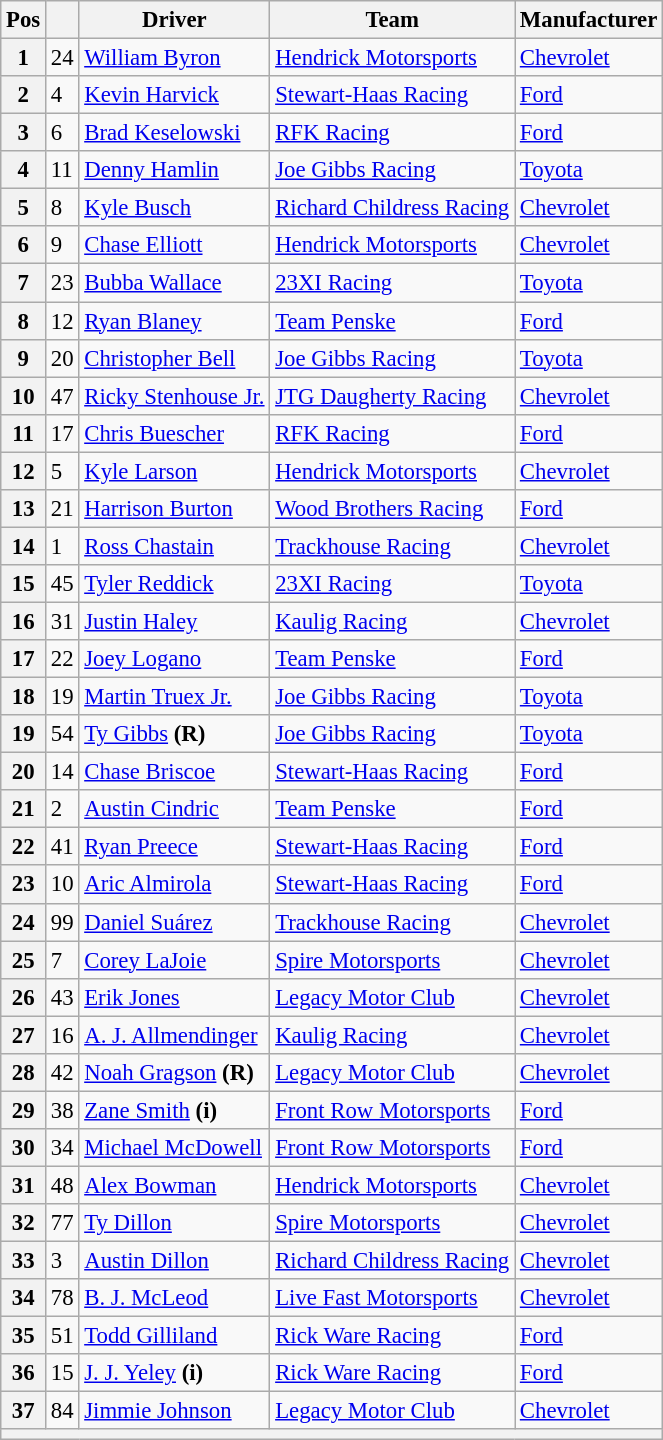<table class="wikitable" style="font-size:95%">
<tr>
<th>Pos</th>
<th></th>
<th>Driver</th>
<th>Team</th>
<th>Manufacturer</th>
</tr>
<tr>
<th>1</th>
<td>24</td>
<td><a href='#'>William Byron</a></td>
<td><a href='#'>Hendrick Motorsports</a></td>
<td><a href='#'>Chevrolet</a></td>
</tr>
<tr>
<th>2</th>
<td>4</td>
<td><a href='#'>Kevin Harvick</a></td>
<td><a href='#'>Stewart-Haas Racing</a></td>
<td><a href='#'>Ford</a></td>
</tr>
<tr>
<th>3</th>
<td>6</td>
<td><a href='#'>Brad Keselowski</a></td>
<td><a href='#'>RFK Racing</a></td>
<td><a href='#'>Ford</a></td>
</tr>
<tr>
<th>4</th>
<td>11</td>
<td><a href='#'>Denny Hamlin</a></td>
<td><a href='#'>Joe Gibbs Racing</a></td>
<td><a href='#'>Toyota</a></td>
</tr>
<tr>
<th>5</th>
<td>8</td>
<td><a href='#'>Kyle Busch</a></td>
<td><a href='#'>Richard Childress Racing</a></td>
<td><a href='#'>Chevrolet</a></td>
</tr>
<tr>
<th>6</th>
<td>9</td>
<td><a href='#'>Chase Elliott</a></td>
<td><a href='#'>Hendrick Motorsports</a></td>
<td><a href='#'>Chevrolet</a></td>
</tr>
<tr>
<th>7</th>
<td>23</td>
<td><a href='#'>Bubba Wallace</a></td>
<td><a href='#'>23XI Racing</a></td>
<td><a href='#'>Toyota</a></td>
</tr>
<tr>
<th>8</th>
<td>12</td>
<td><a href='#'>Ryan Blaney</a></td>
<td><a href='#'>Team Penske</a></td>
<td><a href='#'>Ford</a></td>
</tr>
<tr>
<th>9</th>
<td>20</td>
<td><a href='#'>Christopher Bell</a></td>
<td><a href='#'>Joe Gibbs Racing</a></td>
<td><a href='#'>Toyota</a></td>
</tr>
<tr>
<th>10</th>
<td>47</td>
<td><a href='#'>Ricky Stenhouse Jr.</a></td>
<td><a href='#'>JTG Daugherty Racing</a></td>
<td><a href='#'>Chevrolet</a></td>
</tr>
<tr>
<th>11</th>
<td>17</td>
<td><a href='#'>Chris Buescher</a></td>
<td><a href='#'>RFK Racing</a></td>
<td><a href='#'>Ford</a></td>
</tr>
<tr>
<th>12</th>
<td>5</td>
<td><a href='#'>Kyle Larson</a></td>
<td><a href='#'>Hendrick Motorsports</a></td>
<td><a href='#'>Chevrolet</a></td>
</tr>
<tr>
<th>13</th>
<td>21</td>
<td><a href='#'>Harrison Burton</a></td>
<td><a href='#'>Wood Brothers Racing</a></td>
<td><a href='#'>Ford</a></td>
</tr>
<tr>
<th>14</th>
<td>1</td>
<td><a href='#'>Ross Chastain</a></td>
<td><a href='#'>Trackhouse Racing</a></td>
<td><a href='#'>Chevrolet</a></td>
</tr>
<tr>
<th>15</th>
<td>45</td>
<td><a href='#'>Tyler Reddick</a></td>
<td><a href='#'>23XI Racing</a></td>
<td><a href='#'>Toyota</a></td>
</tr>
<tr>
<th>16</th>
<td>31</td>
<td><a href='#'>Justin Haley</a></td>
<td><a href='#'>Kaulig Racing</a></td>
<td><a href='#'>Chevrolet</a></td>
</tr>
<tr>
<th>17</th>
<td>22</td>
<td><a href='#'>Joey Logano</a></td>
<td><a href='#'>Team Penske</a></td>
<td><a href='#'>Ford</a></td>
</tr>
<tr>
<th>18</th>
<td>19</td>
<td><a href='#'>Martin Truex Jr.</a></td>
<td><a href='#'>Joe Gibbs Racing</a></td>
<td><a href='#'>Toyota</a></td>
</tr>
<tr>
<th>19</th>
<td>54</td>
<td><a href='#'>Ty Gibbs</a> <strong>(R)</strong></td>
<td><a href='#'>Joe Gibbs Racing</a></td>
<td><a href='#'>Toyota</a></td>
</tr>
<tr>
<th>20</th>
<td>14</td>
<td><a href='#'>Chase Briscoe</a></td>
<td><a href='#'>Stewart-Haas Racing</a></td>
<td><a href='#'>Ford</a></td>
</tr>
<tr>
<th>21</th>
<td>2</td>
<td><a href='#'>Austin Cindric</a></td>
<td><a href='#'>Team Penske</a></td>
<td><a href='#'>Ford</a></td>
</tr>
<tr>
<th>22</th>
<td>41</td>
<td><a href='#'>Ryan Preece</a></td>
<td><a href='#'>Stewart-Haas Racing</a></td>
<td><a href='#'>Ford</a></td>
</tr>
<tr>
<th>23</th>
<td>10</td>
<td><a href='#'>Aric Almirola</a></td>
<td><a href='#'>Stewart-Haas Racing</a></td>
<td><a href='#'>Ford</a></td>
</tr>
<tr>
<th>24</th>
<td>99</td>
<td><a href='#'>Daniel Suárez</a></td>
<td><a href='#'>Trackhouse Racing</a></td>
<td><a href='#'>Chevrolet</a></td>
</tr>
<tr>
<th>25</th>
<td>7</td>
<td><a href='#'>Corey LaJoie</a></td>
<td><a href='#'>Spire Motorsports</a></td>
<td><a href='#'>Chevrolet</a></td>
</tr>
<tr>
<th>26</th>
<td>43</td>
<td><a href='#'>Erik Jones</a></td>
<td><a href='#'>Legacy Motor Club</a></td>
<td><a href='#'>Chevrolet</a></td>
</tr>
<tr>
<th>27</th>
<td>16</td>
<td><a href='#'>A. J. Allmendinger</a></td>
<td><a href='#'>Kaulig Racing</a></td>
<td><a href='#'>Chevrolet</a></td>
</tr>
<tr>
<th>28</th>
<td>42</td>
<td><a href='#'>Noah Gragson</a> <strong>(R)</strong></td>
<td><a href='#'>Legacy Motor Club</a></td>
<td><a href='#'>Chevrolet</a></td>
</tr>
<tr>
<th>29</th>
<td>38</td>
<td><a href='#'>Zane Smith</a> <strong>(i)</strong></td>
<td><a href='#'>Front Row Motorsports</a></td>
<td><a href='#'>Ford</a></td>
</tr>
<tr>
<th>30</th>
<td>34</td>
<td><a href='#'>Michael McDowell</a></td>
<td><a href='#'>Front Row Motorsports</a></td>
<td><a href='#'>Ford</a></td>
</tr>
<tr>
<th>31</th>
<td>48</td>
<td><a href='#'>Alex Bowman</a></td>
<td><a href='#'>Hendrick Motorsports</a></td>
<td><a href='#'>Chevrolet</a></td>
</tr>
<tr>
<th>32</th>
<td>77</td>
<td><a href='#'>Ty Dillon</a></td>
<td><a href='#'>Spire Motorsports</a></td>
<td><a href='#'>Chevrolet</a></td>
</tr>
<tr>
<th>33</th>
<td>3</td>
<td><a href='#'>Austin Dillon</a></td>
<td><a href='#'>Richard Childress Racing</a></td>
<td><a href='#'>Chevrolet</a></td>
</tr>
<tr>
<th>34</th>
<td>78</td>
<td><a href='#'>B. J. McLeod</a></td>
<td><a href='#'>Live Fast Motorsports</a></td>
<td><a href='#'>Chevrolet</a></td>
</tr>
<tr>
<th>35</th>
<td>51</td>
<td><a href='#'>Todd Gilliland</a></td>
<td><a href='#'>Rick Ware Racing</a></td>
<td><a href='#'>Ford</a></td>
</tr>
<tr>
<th>36</th>
<td>15</td>
<td><a href='#'>J. J. Yeley</a> <strong>(i)</strong></td>
<td><a href='#'>Rick Ware Racing</a></td>
<td><a href='#'>Ford</a></td>
</tr>
<tr>
<th>37</th>
<td>84</td>
<td><a href='#'>Jimmie Johnson</a></td>
<td><a href='#'>Legacy Motor Club</a></td>
<td><a href='#'>Chevrolet</a></td>
</tr>
<tr>
<th colspan="5"></th>
</tr>
</table>
